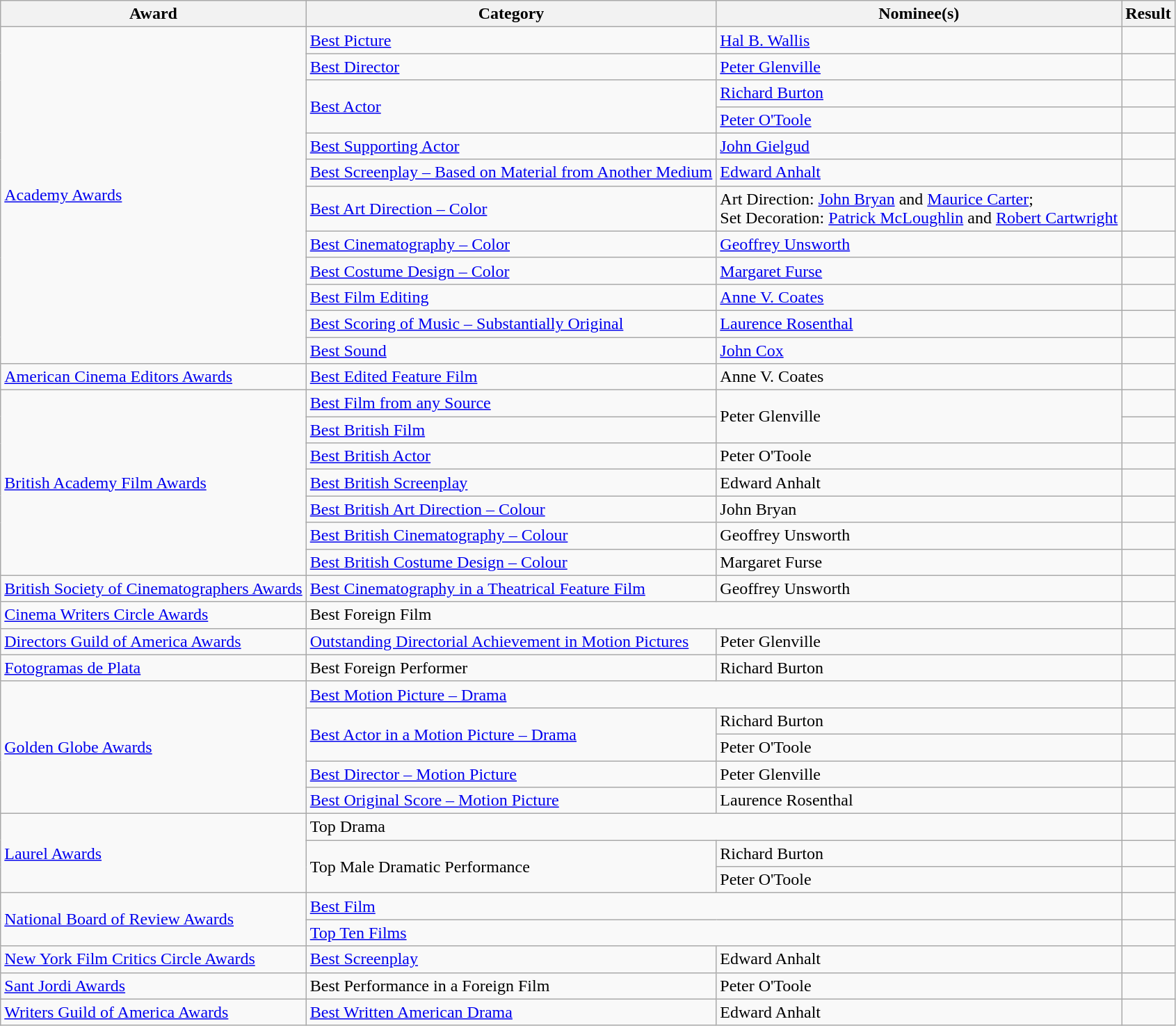<table class="wikitable plainrowheaders">
<tr>
<th>Award</th>
<th>Category</th>
<th>Nominee(s)</th>
<th>Result</th>
</tr>
<tr>
<td rowspan="12"><a href='#'>Academy Awards</a></td>
<td><a href='#'>Best Picture</a></td>
<td><a href='#'>Hal B. Wallis</a></td>
<td></td>
</tr>
<tr>
<td><a href='#'>Best Director</a></td>
<td><a href='#'>Peter Glenville</a></td>
<td></td>
</tr>
<tr>
<td rowspan="2"><a href='#'>Best Actor</a></td>
<td><a href='#'>Richard Burton</a></td>
<td></td>
</tr>
<tr>
<td><a href='#'>Peter O'Toole</a></td>
<td></td>
</tr>
<tr>
<td><a href='#'>Best Supporting Actor</a></td>
<td><a href='#'>John Gielgud</a></td>
<td></td>
</tr>
<tr>
<td><a href='#'>Best Screenplay – Based on Material from Another Medium</a></td>
<td><a href='#'>Edward Anhalt</a></td>
<td></td>
</tr>
<tr>
<td><a href='#'>Best Art Direction – Color</a></td>
<td>Art Direction: <a href='#'>John Bryan</a> and <a href='#'>Maurice Carter</a>; <br> Set Decoration: <a href='#'>Patrick McLoughlin</a> and <a href='#'>Robert Cartwright</a></td>
<td></td>
</tr>
<tr>
<td><a href='#'>Best Cinematography – Color</a></td>
<td><a href='#'>Geoffrey Unsworth</a></td>
<td></td>
</tr>
<tr>
<td><a href='#'>Best Costume Design – Color</a></td>
<td><a href='#'>Margaret Furse</a></td>
<td></td>
</tr>
<tr>
<td><a href='#'>Best Film Editing</a></td>
<td><a href='#'>Anne V. Coates</a></td>
<td></td>
</tr>
<tr>
<td><a href='#'>Best Scoring of Music – Substantially Original</a></td>
<td><a href='#'>Laurence Rosenthal</a></td>
<td></td>
</tr>
<tr>
<td><a href='#'>Best Sound</a></td>
<td><a href='#'>John Cox</a></td>
<td></td>
</tr>
<tr>
<td><a href='#'>American Cinema Editors Awards</a></td>
<td><a href='#'>Best Edited Feature Film</a></td>
<td>Anne V. Coates</td>
<td></td>
</tr>
<tr>
<td rowspan="7"><a href='#'>British Academy Film Awards</a></td>
<td><a href='#'>Best Film from any Source</a></td>
<td rowspan="2">Peter Glenville</td>
<td></td>
</tr>
<tr>
<td><a href='#'>Best British Film</a></td>
<td></td>
</tr>
<tr>
<td><a href='#'>Best British Actor</a></td>
<td>Peter O'Toole</td>
<td></td>
</tr>
<tr>
<td><a href='#'>Best British Screenplay</a></td>
<td>Edward Anhalt</td>
<td></td>
</tr>
<tr>
<td><a href='#'>Best British Art Direction – Colour</a></td>
<td>John Bryan</td>
<td></td>
</tr>
<tr>
<td><a href='#'>Best British Cinematography – Colour</a></td>
<td>Geoffrey Unsworth</td>
<td></td>
</tr>
<tr>
<td><a href='#'>Best British Costume Design – Colour</a></td>
<td>Margaret Furse</td>
<td></td>
</tr>
<tr>
<td><a href='#'>British Society of Cinematographers Awards</a></td>
<td><a href='#'>Best Cinematography in a Theatrical Feature Film</a></td>
<td>Geoffrey Unsworth</td>
<td></td>
</tr>
<tr>
<td><a href='#'>Cinema Writers Circle Awards</a></td>
<td colspan="2">Best Foreign Film</td>
<td></td>
</tr>
<tr>
<td><a href='#'>Directors Guild of America Awards</a></td>
<td><a href='#'>Outstanding Directorial Achievement in Motion Pictures</a></td>
<td>Peter Glenville</td>
<td></td>
</tr>
<tr>
<td><a href='#'>Fotogramas de Plata</a></td>
<td>Best Foreign Performer</td>
<td>Richard Burton</td>
<td></td>
</tr>
<tr>
<td rowspan="5"><a href='#'>Golden Globe Awards</a></td>
<td colspan="2"><a href='#'>Best Motion Picture – Drama</a></td>
<td></td>
</tr>
<tr>
<td rowspan="2"><a href='#'>Best Actor in a Motion Picture – Drama</a></td>
<td>Richard Burton</td>
<td></td>
</tr>
<tr>
<td>Peter O'Toole</td>
<td></td>
</tr>
<tr>
<td><a href='#'>Best Director – Motion Picture</a></td>
<td>Peter Glenville</td>
<td></td>
</tr>
<tr>
<td><a href='#'>Best Original Score – Motion Picture</a></td>
<td>Laurence Rosenthal</td>
<td></td>
</tr>
<tr>
<td rowspan="3"><a href='#'>Laurel Awards</a></td>
<td colspan="2">Top Drama</td>
<td></td>
</tr>
<tr>
<td rowspan="2">Top Male Dramatic Performance</td>
<td>Richard Burton</td>
<td></td>
</tr>
<tr>
<td>Peter O'Toole</td>
<td></td>
</tr>
<tr>
<td rowspan="2"><a href='#'>National Board of Review Awards</a></td>
<td colspan="2"><a href='#'>Best Film</a></td>
<td></td>
</tr>
<tr>
<td colspan="2"><a href='#'>Top Ten Films</a></td>
<td></td>
</tr>
<tr>
<td><a href='#'>New York Film Critics Circle Awards</a></td>
<td><a href='#'>Best Screenplay</a></td>
<td>Edward Anhalt</td>
<td></td>
</tr>
<tr>
<td><a href='#'>Sant Jordi Awards</a></td>
<td>Best Performance in a Foreign Film</td>
<td>Peter O'Toole</td>
<td></td>
</tr>
<tr>
<td><a href='#'>Writers Guild of America Awards</a></td>
<td><a href='#'>Best Written American Drama</a></td>
<td>Edward Anhalt</td>
<td></td>
</tr>
</table>
